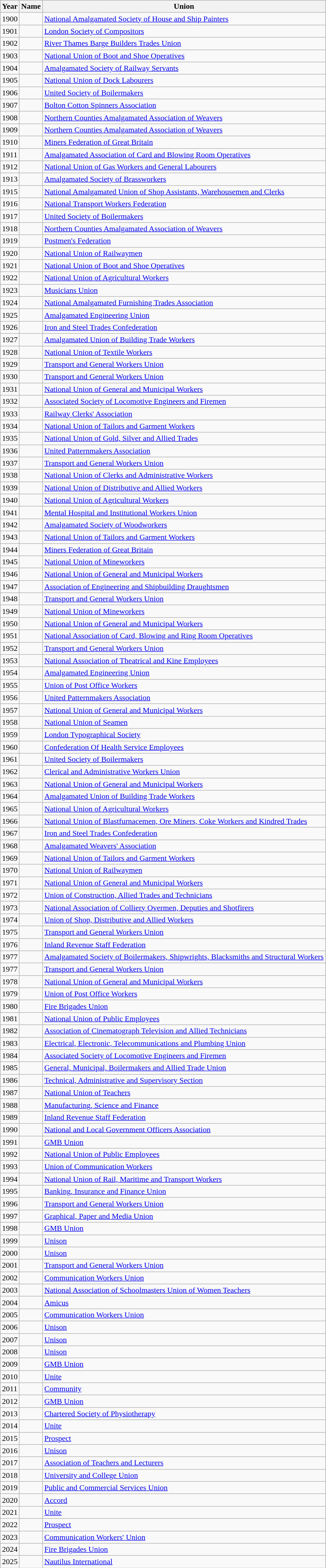<table class="wikitable sortable">
<tr>
<th>Year</th>
<th>Name</th>
<th>Union</th>
</tr>
<tr>
<td>1900</td>
<td></td>
<td><a href='#'>National Amalgamated Society of House and Ship Painters</a></td>
</tr>
<tr>
<td>1901</td>
<td></td>
<td><a href='#'>London Society of Compositors</a></td>
</tr>
<tr>
<td>1902</td>
<td></td>
<td><a href='#'>River Thames Barge Builders Trades Union</a></td>
</tr>
<tr>
<td>1903</td>
<td></td>
<td><a href='#'>National Union of Boot and Shoe Operatives</a></td>
</tr>
<tr>
<td>1904</td>
<td></td>
<td><a href='#'>Amalgamated Society of Railway Servants</a></td>
</tr>
<tr>
<td>1905</td>
<td></td>
<td><a href='#'>National Union of Dock Labourers</a></td>
</tr>
<tr>
<td>1906</td>
<td></td>
<td><a href='#'>United Society of Boilermakers</a></td>
</tr>
<tr>
<td>1907</td>
<td></td>
<td><a href='#'>Bolton Cotton Spinners Association</a></td>
</tr>
<tr>
<td>1908</td>
<td></td>
<td><a href='#'>Northern Counties Amalgamated Association of Weavers</a></td>
</tr>
<tr>
<td>1909</td>
<td></td>
<td><a href='#'>Northern Counties Amalgamated Association of Weavers</a></td>
</tr>
<tr>
<td>1910</td>
<td></td>
<td><a href='#'>Miners Federation of Great Britain</a></td>
</tr>
<tr>
<td>1911</td>
<td></td>
<td><a href='#'>Amalgamated Association of Card and Blowing Room Operatives</a></td>
</tr>
<tr>
<td>1912</td>
<td></td>
<td><a href='#'>National Union of Gas Workers and General Labourers</a></td>
</tr>
<tr>
<td>1913</td>
<td></td>
<td><a href='#'>Amalgamated Society of Brassworkers</a></td>
</tr>
<tr>
<td>1915</td>
<td></td>
<td><a href='#'>National Amalgamated Union of Shop Assistants, Warehousemen and Clerks</a></td>
</tr>
<tr>
<td>1916</td>
<td></td>
<td><a href='#'>National Transport Workers Federation</a></td>
</tr>
<tr>
<td>1917</td>
<td></td>
<td><a href='#'>United Society of Boilermakers</a></td>
</tr>
<tr>
<td>1918</td>
<td></td>
<td><a href='#'>Northern Counties Amalgamated Association of Weavers</a></td>
</tr>
<tr>
<td>1919</td>
<td></td>
<td><a href='#'>Postmen's Federation</a></td>
</tr>
<tr>
<td>1920</td>
<td></td>
<td><a href='#'>National Union of Railwaymen</a></td>
</tr>
<tr>
<td>1921</td>
<td></td>
<td><a href='#'>National Union of Boot and Shoe Operatives</a></td>
</tr>
<tr>
<td>1922</td>
<td></td>
<td><a href='#'>National Union of Agricultural Workers</a></td>
</tr>
<tr>
<td>1923</td>
<td></td>
<td><a href='#'>Musicians Union</a></td>
</tr>
<tr>
<td>1924</td>
<td></td>
<td><a href='#'>National Amalgamated Furnishing Trades Association</a></td>
</tr>
<tr>
<td>1925</td>
<td></td>
<td><a href='#'>Amalgamated Engineering Union</a></td>
</tr>
<tr>
<td>1926</td>
<td></td>
<td><a href='#'>Iron and Steel Trades Confederation</a></td>
</tr>
<tr>
<td>1927</td>
<td></td>
<td><a href='#'>Amalgamated Union of Building Trade Workers</a></td>
</tr>
<tr>
<td>1928</td>
<td></td>
<td><a href='#'>National Union of Textile Workers</a></td>
</tr>
<tr>
<td>1929</td>
<td></td>
<td><a href='#'>Transport and General Workers Union</a></td>
</tr>
<tr>
<td>1930</td>
<td></td>
<td><a href='#'>Transport and General Workers Union</a></td>
</tr>
<tr>
<td>1931</td>
<td></td>
<td><a href='#'>National Union of General and Municipal Workers</a></td>
</tr>
<tr>
<td>1932</td>
<td></td>
<td><a href='#'>Associated Society of Locomotive Engineers and Firemen</a></td>
</tr>
<tr>
<td>1933</td>
<td></td>
<td><a href='#'>Railway Clerks' Association</a></td>
</tr>
<tr>
<td>1934</td>
<td></td>
<td><a href='#'>National Union of Tailors and Garment Workers</a></td>
</tr>
<tr>
<td>1935</td>
<td></td>
<td><a href='#'>National Union of Gold, Silver and Allied Trades</a></td>
</tr>
<tr>
<td>1936</td>
<td></td>
<td><a href='#'>United Patternmakers Association</a></td>
</tr>
<tr>
<td>1937</td>
<td></td>
<td><a href='#'>Transport and General Workers Union</a></td>
</tr>
<tr>
<td>1938</td>
<td></td>
<td><a href='#'>National Union of Clerks and Administrative Workers</a></td>
</tr>
<tr>
<td>1939</td>
<td></td>
<td><a href='#'>National Union of Distributive and Allied Workers</a></td>
</tr>
<tr>
<td>1940</td>
<td></td>
<td><a href='#'>National Union of Agricultural Workers</a></td>
</tr>
<tr>
<td>1941</td>
<td></td>
<td><a href='#'>Mental Hospital and Institutional Workers Union</a></td>
</tr>
<tr>
<td>1942</td>
<td></td>
<td><a href='#'>Amalgamated Society of Woodworkers</a></td>
</tr>
<tr>
<td>1943</td>
<td></td>
<td><a href='#'>National Union of Tailors and Garment Workers</a></td>
</tr>
<tr>
<td>1944</td>
<td></td>
<td><a href='#'>Miners Federation of Great Britain</a></td>
</tr>
<tr>
<td>1945</td>
<td></td>
<td><a href='#'>National Union of Mineworkers</a></td>
</tr>
<tr>
<td>1946</td>
<td></td>
<td><a href='#'>National Union of General and Municipal Workers</a></td>
</tr>
<tr>
<td>1947</td>
<td></td>
<td><a href='#'>Association of Engineering and Shipbuilding Draughtsmen</a></td>
</tr>
<tr>
<td>1948</td>
<td></td>
<td><a href='#'>Transport and General Workers Union</a></td>
</tr>
<tr>
<td>1949</td>
<td></td>
<td><a href='#'>National Union of Mineworkers</a></td>
</tr>
<tr>
<td>1950</td>
<td></td>
<td><a href='#'>National Union of General and Municipal Workers</a></td>
</tr>
<tr>
<td>1951</td>
<td></td>
<td><a href='#'>National Association of Card, Blowing and Ring Room Operatives</a></td>
</tr>
<tr>
<td>1952</td>
<td></td>
<td><a href='#'>Transport and General Workers Union</a></td>
</tr>
<tr>
<td>1953</td>
<td></td>
<td><a href='#'>National Association of Theatrical and Kine Employees</a></td>
</tr>
<tr>
<td>1954</td>
<td></td>
<td><a href='#'>Amalgamated Engineering Union</a></td>
</tr>
<tr>
<td>1955</td>
<td></td>
<td><a href='#'>Union of Post Office Workers</a></td>
</tr>
<tr>
<td>1956</td>
<td></td>
<td><a href='#'>United Patternmakers Association</a></td>
</tr>
<tr>
<td>1957</td>
<td></td>
<td><a href='#'>National Union of General and Municipal Workers</a></td>
</tr>
<tr>
<td>1958</td>
<td></td>
<td><a href='#'>National Union of Seamen</a></td>
</tr>
<tr>
<td>1959</td>
<td></td>
<td><a href='#'>London Typographical Society</a></td>
</tr>
<tr>
<td>1960</td>
<td></td>
<td><a href='#'>Confederation Of Health Service Employees</a></td>
</tr>
<tr>
<td>1961</td>
<td></td>
<td><a href='#'>United Society of Boilermakers</a></td>
</tr>
<tr>
<td>1962</td>
<td></td>
<td><a href='#'>Clerical and Administrative Workers Union</a></td>
</tr>
<tr>
<td>1963</td>
<td></td>
<td><a href='#'>National Union of General and Municipal Workers</a></td>
</tr>
<tr>
<td>1964</td>
<td></td>
<td><a href='#'>Amalgamated Union of Building Trade Workers</a></td>
</tr>
<tr>
<td>1965</td>
<td></td>
<td><a href='#'>National Union of Agricultural Workers</a></td>
</tr>
<tr>
<td>1966</td>
<td></td>
<td><a href='#'>National Union of Blastfurnacemen, Ore Miners, Coke Workers and Kindred Trades</a></td>
</tr>
<tr>
<td>1967</td>
<td></td>
<td><a href='#'>Iron and Steel Trades Confederation</a></td>
</tr>
<tr>
<td>1968</td>
<td></td>
<td><a href='#'>Amalgamated Weavers' Association</a></td>
</tr>
<tr>
<td>1969</td>
<td></td>
<td><a href='#'>National Union of Tailors and Garment Workers</a></td>
</tr>
<tr>
<td>1970</td>
<td></td>
<td><a href='#'>National Union of Railwaymen</a></td>
</tr>
<tr>
<td>1971</td>
<td></td>
<td><a href='#'>National Union of General and Municipal Workers</a></td>
</tr>
<tr>
<td>1972</td>
<td></td>
<td><a href='#'>Union of Construction, Allied Trades and Technicians</a></td>
</tr>
<tr>
<td>1973</td>
<td></td>
<td><a href='#'>National Association of Colliery Overmen, Deputies and Shotfirers</a></td>
</tr>
<tr>
<td>1974</td>
<td></td>
<td><a href='#'>Union of Shop, Distributive and Allied Workers</a></td>
</tr>
<tr>
<td>1975</td>
<td></td>
<td><a href='#'>Transport and General Workers Union</a></td>
</tr>
<tr>
<td>1976</td>
<td></td>
<td><a href='#'>Inland Revenue Staff Federation</a></td>
</tr>
<tr>
<td>1977</td>
<td></td>
<td><a href='#'>Amalgamated Society of Boilermakers, Shipwrights, Blacksmiths and Structural Workers</a></td>
</tr>
<tr>
<td>1977</td>
<td></td>
<td><a href='#'>Transport and General Workers Union</a></td>
</tr>
<tr>
<td>1978</td>
<td></td>
<td><a href='#'>National Union of General and Municipal Workers</a></td>
</tr>
<tr>
<td>1979</td>
<td></td>
<td><a href='#'>Union of Post Office Workers</a></td>
</tr>
<tr>
<td>1980</td>
<td></td>
<td><a href='#'>Fire Brigades Union</a></td>
</tr>
<tr>
<td>1981</td>
<td></td>
<td><a href='#'>National Union of Public Employees</a></td>
</tr>
<tr>
<td>1982</td>
<td></td>
<td><a href='#'>Association of Cinematograph Television and Allied Technicians</a></td>
</tr>
<tr>
<td>1983</td>
<td></td>
<td><a href='#'>Electrical, Electronic, Telecommunications and Plumbing Union</a></td>
</tr>
<tr>
<td>1984</td>
<td></td>
<td><a href='#'>Associated Society of Locomotive Engineers and Firemen</a></td>
</tr>
<tr>
<td>1985</td>
<td></td>
<td><a href='#'>General, Municipal, Boilermakers and Allied Trade Union</a></td>
</tr>
<tr>
<td>1986</td>
<td></td>
<td><a href='#'>Technical, Administrative and Supervisory Section</a></td>
</tr>
<tr>
<td>1987</td>
<td></td>
<td><a href='#'>National Union of Teachers</a></td>
</tr>
<tr>
<td>1988</td>
<td></td>
<td><a href='#'>Manufacturing, Science and Finance</a></td>
</tr>
<tr>
<td>1989</td>
<td></td>
<td><a href='#'>Inland Revenue Staff Federation</a></td>
</tr>
<tr>
<td>1990</td>
<td></td>
<td><a href='#'>National and Local Government Officers Association</a></td>
</tr>
<tr>
<td>1991</td>
<td></td>
<td><a href='#'>GMB Union</a></td>
</tr>
<tr>
<td>1992</td>
<td></td>
<td><a href='#'>National Union of Public Employees</a></td>
</tr>
<tr>
<td>1993</td>
<td></td>
<td><a href='#'>Union of Communication Workers</a></td>
</tr>
<tr>
<td>1994</td>
<td></td>
<td><a href='#'>National Union of Rail, Maritime and Transport Workers</a></td>
</tr>
<tr>
<td>1995</td>
<td></td>
<td><a href='#'>Banking, Insurance and Finance Union</a></td>
</tr>
<tr>
<td>1996</td>
<td></td>
<td><a href='#'>Transport and General Workers Union</a></td>
</tr>
<tr>
<td>1997</td>
<td></td>
<td><a href='#'>Graphical, Paper and Media Union</a></td>
</tr>
<tr>
<td>1998</td>
<td></td>
<td><a href='#'>GMB Union</a></td>
</tr>
<tr>
<td>1999</td>
<td></td>
<td><a href='#'>Unison</a></td>
</tr>
<tr>
<td>2000</td>
<td></td>
<td><a href='#'>Unison</a></td>
</tr>
<tr>
<td>2001</td>
<td></td>
<td><a href='#'>Transport and General Workers Union</a></td>
</tr>
<tr>
<td>2002</td>
<td></td>
<td><a href='#'>Communication Workers Union</a></td>
</tr>
<tr>
<td>2003</td>
<td></td>
<td><a href='#'>National Association of Schoolmasters Union of Women Teachers</a></td>
</tr>
<tr>
<td>2004</td>
<td></td>
<td><a href='#'>Amicus</a></td>
</tr>
<tr>
<td>2005</td>
<td></td>
<td><a href='#'>Communication Workers Union</a></td>
</tr>
<tr>
<td>2006</td>
<td></td>
<td><a href='#'>Unison</a></td>
</tr>
<tr>
<td>2007</td>
<td></td>
<td><a href='#'>Unison</a></td>
</tr>
<tr>
<td>2008</td>
<td></td>
<td><a href='#'>Unison</a></td>
</tr>
<tr>
<td>2009</td>
<td></td>
<td><a href='#'>GMB Union</a></td>
</tr>
<tr>
<td>2010</td>
<td></td>
<td><a href='#'>Unite</a></td>
</tr>
<tr>
<td>2011</td>
<td></td>
<td><a href='#'>Community</a></td>
</tr>
<tr>
<td>2012</td>
<td></td>
<td><a href='#'>GMB Union</a></td>
</tr>
<tr>
<td>2013</td>
<td></td>
<td><a href='#'>Chartered Society of Physiotherapy</a></td>
</tr>
<tr>
<td>2014</td>
<td></td>
<td><a href='#'>Unite</a></td>
</tr>
<tr>
<td>2015</td>
<td></td>
<td><a href='#'>Prospect</a></td>
</tr>
<tr>
<td>2016</td>
<td></td>
<td><a href='#'>Unison</a></td>
</tr>
<tr>
<td>2017</td>
<td></td>
<td><a href='#'>Association of Teachers and Lecturers</a></td>
</tr>
<tr>
<td>2018</td>
<td></td>
<td><a href='#'>University and College Union</a></td>
</tr>
<tr>
<td>2019</td>
<td></td>
<td><a href='#'>Public and Commercial Services Union</a></td>
</tr>
<tr>
<td>2020</td>
<td></td>
<td><a href='#'>Accord</a></td>
</tr>
<tr>
<td>2021</td>
<td></td>
<td><a href='#'>Unite</a></td>
</tr>
<tr>
<td>2022</td>
<td></td>
<td><a href='#'>Prospect</a></td>
</tr>
<tr>
<td>2023</td>
<td></td>
<td><a href='#'>Communication Workers' Union</a></td>
</tr>
<tr>
<td>2024</td>
<td></td>
<td><a href='#'>Fire Brigades Union</a></td>
</tr>
<tr>
<td>2025</td>
<td></td>
<td><a href='#'>Nautilus International</a></td>
</tr>
</table>
